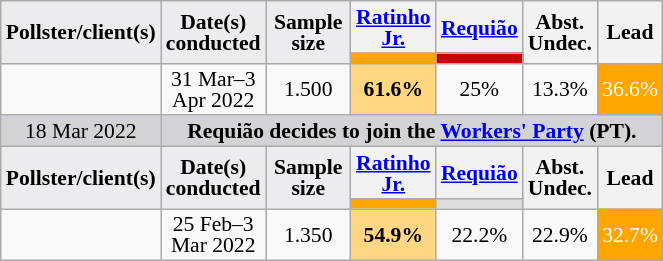<table class="wikitable sortable" style="text-align:center;font-size:90%;line-height:14px;">
<tr>
<td rowspan="2" class="unsortable" style="width:50px;background:#eaecf0;"><strong>Pollster/client(s)</strong></td>
<td rowspan="2" class="unsortable" style="width:50px;background:#eaecf0;"><strong>Date(s)<br>conducted</strong></td>
<td rowspan="2" class="unsortable" style="width:50px;background:#eaecf0;"><strong>Sample<br>size</strong></td>
<th class="unsortable" style="width:50px;"><a href='#'>Ratinho Jr.</a><br></th>
<th class="unsortable" style="width:50px;"><a href='#'>Requião</a><br></th>
<th rowspan="2" class="unsortable">Abst.<br>Undec.</th>
<th rowspan="2" data-sort-type="number">Lead</th>
</tr>
<tr>
<th data-sort-type="number" class="sortable" style="background:#FFA500;"></th>
<th data-sort-type="number" class="sortable" style="background:#CC0000;"></th>
</tr>
<tr>
<td></td>
<td>31 Mar–3 Apr 2022</td>
<td>1.500</td>
<td style="background:#ffd782;"><strong>61.6%</strong></td>
<td>25%</td>
<td>13.3%</td>
<td style="background:#FFA500;color:#FFFFFF;">36.6%</td>
</tr>
<tr>
<td data-sort-type="number" class="sortable" style="background:#d1d3d7;">18 Mar 2022</td>
<td colspan="7" data-sort-type="number" class="sortable" style="background:#d1d3d7;"><strong>Requião decides to join the <a href='#'>Workers' Party</a> (PT).</strong></td>
</tr>
<tr>
<td rowspan="2" class="unsortable" style="width:50px;background:#eaecf0;"><strong>Pollster/client(s)</strong></td>
<td rowspan="2" class="unsortable" style="width:50px;background:#eaecf0;"><strong>Date(s)<br>conducted</strong></td>
<td rowspan="2" class="unsortable" style="width:50px;background:#eaecf0;"><strong>Sample<br>size</strong></td>
<th class="unsortable" style="width:50px;"><a href='#'>Ratinho Jr.</a><br></th>
<th class="unsortable" style="width:50px;"><a href='#'>Requião</a><br></th>
<th rowspan="2" class="unsortable">Abst.<br>Undec.</th>
<th rowspan="2" data-sort-type="number">Lead</th>
</tr>
<tr>
<th data-sort-type="number" class="sortable" style="background:#FFA500;"></th>
<th data-sort-type="number" class="sortable" style="background:#DDDDDD;"></th>
</tr>
<tr>
<td></td>
<td>25 Feb–3 Mar 2022</td>
<td>1.350</td>
<td style="background:#ffd782;"><strong>54.9%</strong></td>
<td>22.2%</td>
<td>22.9%</td>
<td style="background:#FFA500;color:#FFFFFF;">32.7%</td>
</tr>
</table>
